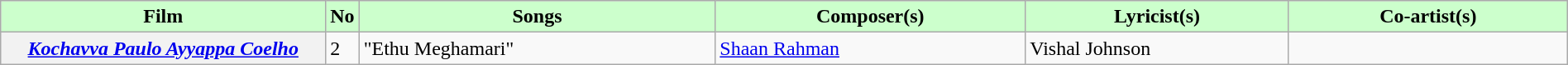<table class="wikitable plainrowheaders" width="100%" textcolor:#000;">
<tr style="background:#cfc; text-align:center;">
<td scope="col" width="21%"><strong>Film</strong></td>
<td><strong>No</strong></td>
<td scope="col" width="23%"><strong>Songs</strong></td>
<td scope="col" width="20%"><strong>Composer(s)</strong></td>
<td scope="col" width="17%"><strong>Lyricist(s)</strong></td>
<td scope="col" width="18%"><strong>Co-artist(s)</strong></td>
</tr>
<tr>
<th scope="row"><em><a href='#'>Kochavva Paulo Ayyappa Coelho</a></em></th>
<td>2</td>
<td>"Ethu Meghamari"</td>
<td><a href='#'>Shaan Rahman</a></td>
<td>Vishal Johnson</td>
<td></td>
</tr>
</table>
